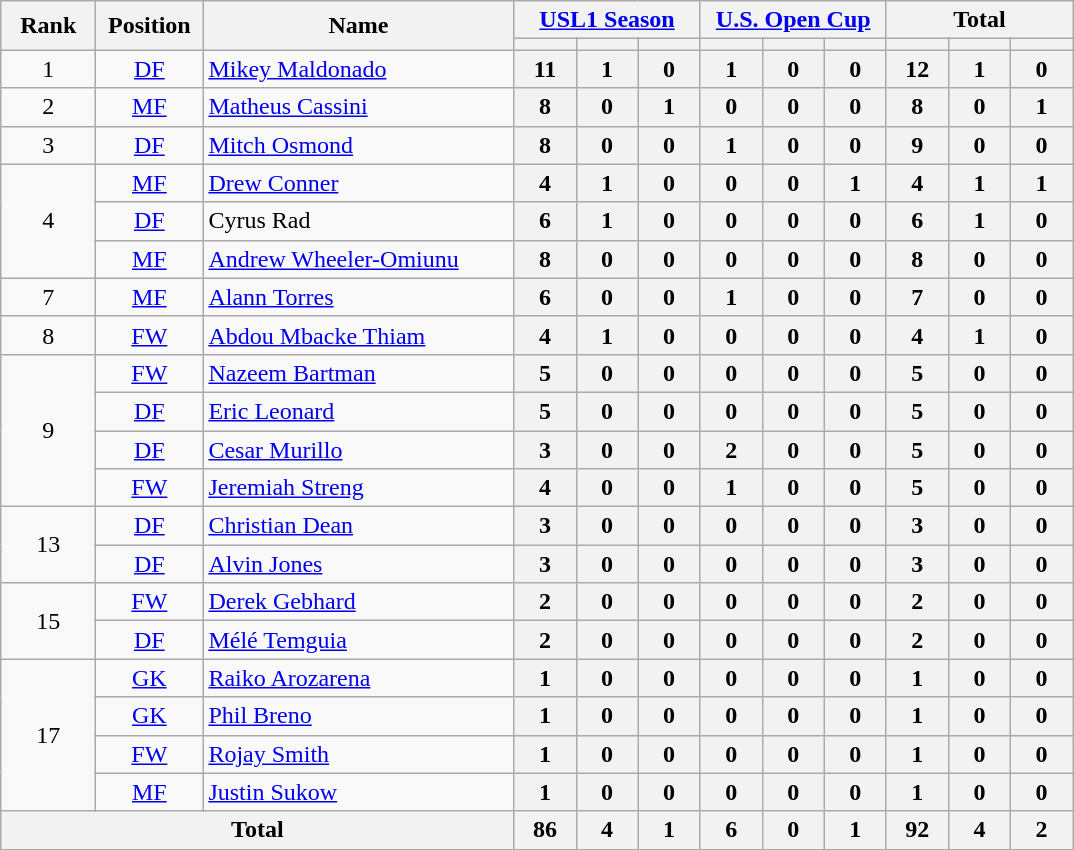<table class="wikitable" style="text-align:center;">
<tr>
<th rowspan="2" style="width:56px;">Rank</th>
<th rowspan="2" style="width:64px;">Position</th>
<th rowspan="2" style="width:200px;">Name</th>
<th colspan="3" style="width:100px;"><a href='#'>USL1 Season</a></th>
<th colspan="3" style="width:100px;"><a href='#'>U.S. Open Cup</a></th>
<th colspan="3" style="width:100px;">Total</th>
</tr>
<tr>
<th style="width:34px;"></th>
<th style="width:34px;"></th>
<th style="width:34px;"></th>
<th style="width:34px;"></th>
<th style="width:34px;"></th>
<th style="width:34px;"></th>
<th style="width:34px;"></th>
<th style="width:34px;"></th>
<th style="width:34px;"></th>
</tr>
<tr>
<td>1</td>
<td><a href='#'>DF</a></td>
<td align="left"> <a href='#'>Mikey Maldonado</a></td>
<th>11</th>
<th>1</th>
<th>0</th>
<th>1</th>
<th>0</th>
<th>0</th>
<th>12</th>
<th>1</th>
<th>0</th>
</tr>
<tr>
<td>2</td>
<td><a href='#'>MF</a></td>
<td align="left"> <a href='#'>Matheus Cassini</a></td>
<th>8</th>
<th>0</th>
<th>1</th>
<th>0</th>
<th>0</th>
<th>0</th>
<th>8</th>
<th>0</th>
<th>1</th>
</tr>
<tr>
<td>3</td>
<td><a href='#'>DF</a></td>
<td align="left"> <a href='#'>Mitch Osmond</a></td>
<th>8</th>
<th>0</th>
<th>0</th>
<th>1</th>
<th>0</th>
<th>0</th>
<th>9</th>
<th>0</th>
<th>0</th>
</tr>
<tr>
<td rowspan="3">4</td>
<td><a href='#'>MF</a></td>
<td align="left"> <a href='#'>Drew Conner</a></td>
<th>4</th>
<th>1</th>
<th>0</th>
<th>0</th>
<th>0</th>
<th>1</th>
<th>4</th>
<th>1</th>
<th>1</th>
</tr>
<tr>
<td><a href='#'>DF</a></td>
<td align="left"> Cyrus Rad</td>
<th>6</th>
<th>1</th>
<th>0</th>
<th>0</th>
<th>0</th>
<th>0</th>
<th>6</th>
<th>1</th>
<th>0</th>
</tr>
<tr>
<td><a href='#'>MF</a></td>
<td align="left"> <a href='#'>Andrew Wheeler-Omiunu</a></td>
<th>8</th>
<th>0</th>
<th>0</th>
<th>0</th>
<th>0</th>
<th>0</th>
<th>8</th>
<th>0</th>
<th>0</th>
</tr>
<tr>
<td>7</td>
<td><a href='#'>MF</a></td>
<td align="left"> <a href='#'>Alann Torres</a></td>
<th>6</th>
<th>0</th>
<th>0</th>
<th>1</th>
<th>0</th>
<th>0</th>
<th>7</th>
<th>0</th>
<th>0</th>
</tr>
<tr>
<td>8</td>
<td><a href='#'>FW</a></td>
<td align="left"> <a href='#'>Abdou Mbacke Thiam</a></td>
<th>4</th>
<th>1</th>
<th>0</th>
<th>0</th>
<th>0</th>
<th>0</th>
<th>4</th>
<th>1</th>
<th>0</th>
</tr>
<tr>
<td rowspan="4">9</td>
<td><a href='#'>FW</a></td>
<td align="left"> <a href='#'>Nazeem Bartman</a></td>
<th>5</th>
<th>0</th>
<th>0</th>
<th>0</th>
<th>0</th>
<th>0</th>
<th>5</th>
<th>0</th>
<th>0</th>
</tr>
<tr>
<td><a href='#'>DF</a></td>
<td align="left"> <a href='#'>Eric Leonard</a></td>
<th>5</th>
<th>0</th>
<th>0</th>
<th>0</th>
<th>0</th>
<th>0</th>
<th>5</th>
<th>0</th>
<th>0</th>
</tr>
<tr>
<td><a href='#'>DF</a></td>
<td align="left"> <a href='#'>Cesar Murillo</a></td>
<th>3</th>
<th>0</th>
<th>0</th>
<th>2</th>
<th>0</th>
<th>0</th>
<th>5</th>
<th>0</th>
<th>0</th>
</tr>
<tr>
<td><a href='#'>FW</a></td>
<td align="left"> <a href='#'>Jeremiah Streng</a></td>
<th>4</th>
<th>0</th>
<th>0</th>
<th>1</th>
<th>0</th>
<th>0</th>
<th>5</th>
<th>0</th>
<th>0</th>
</tr>
<tr>
<td rowspan="2">13</td>
<td><a href='#'>DF</a></td>
<td align="left"> <a href='#'>Christian Dean</a></td>
<th>3</th>
<th>0</th>
<th>0</th>
<th>0</th>
<th>0</th>
<th>0</th>
<th>3</th>
<th>0</th>
<th>0</th>
</tr>
<tr>
<td><a href='#'>DF</a></td>
<td align="left"> <a href='#'>Alvin Jones</a></td>
<th>3</th>
<th>0</th>
<th>0</th>
<th>0</th>
<th>0</th>
<th>0</th>
<th>3</th>
<th>0</th>
<th>0</th>
</tr>
<tr>
<td rowspan="2">15</td>
<td><a href='#'>FW</a></td>
<td align="left"> <a href='#'>Derek Gebhard</a></td>
<th>2</th>
<th>0</th>
<th>0</th>
<th>0</th>
<th>0</th>
<th>0</th>
<th>2</th>
<th>0</th>
<th>0</th>
</tr>
<tr>
<td><a href='#'>DF</a></td>
<td align="left"> <a href='#'>Mélé Temguia</a></td>
<th>2</th>
<th>0</th>
<th>0</th>
<th>0</th>
<th>0</th>
<th>0</th>
<th>2</th>
<th>0</th>
<th>0</th>
</tr>
<tr>
<td rowspan="4">17</td>
<td><a href='#'>GK</a></td>
<td align="left"> <a href='#'>Raiko Arozarena</a></td>
<th>1</th>
<th>0</th>
<th>0</th>
<th>0</th>
<th>0</th>
<th>0</th>
<th>1</th>
<th>0</th>
<th>0</th>
</tr>
<tr>
<td><a href='#'>GK</a></td>
<td align="left"> <a href='#'>Phil Breno</a></td>
<th>1</th>
<th>0</th>
<th>0</th>
<th>0</th>
<th>0</th>
<th>0</th>
<th>1</th>
<th>0</th>
<th>0</th>
</tr>
<tr>
<td><a href='#'>FW</a></td>
<td align="left"> <a href='#'>Rojay Smith</a></td>
<th>1</th>
<th>0</th>
<th>0</th>
<th>0</th>
<th>0</th>
<th>0</th>
<th>1</th>
<th>0</th>
<th>0</th>
</tr>
<tr>
<td><a href='#'>MF</a></td>
<td align="left"> <a href='#'>Justin Sukow</a></td>
<th>1</th>
<th>0</th>
<th>0</th>
<th>0</th>
<th>0</th>
<th>0</th>
<th>1</th>
<th>0</th>
<th>0</th>
</tr>
<tr>
<th colspan="3">Total</th>
<th>86</th>
<th>4</th>
<th>1</th>
<th>6</th>
<th>0</th>
<th>1</th>
<th>92</th>
<th>4</th>
<th>2</th>
</tr>
</table>
